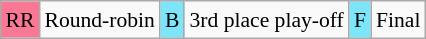<table class="wikitable" style="margin:0.5em auto; font-size:90%; line-height:1.25em;">
<tr>
<td bgcolor="#FA7894" align=center>RR</td>
<td>Round-robin</td>
<td bgcolor="#7DE5FA" align=center>B</td>
<td>3rd place play-off</td>
<td bgcolor="#7DE5FA" align=center>F</td>
<td>Final</td>
</tr>
</table>
